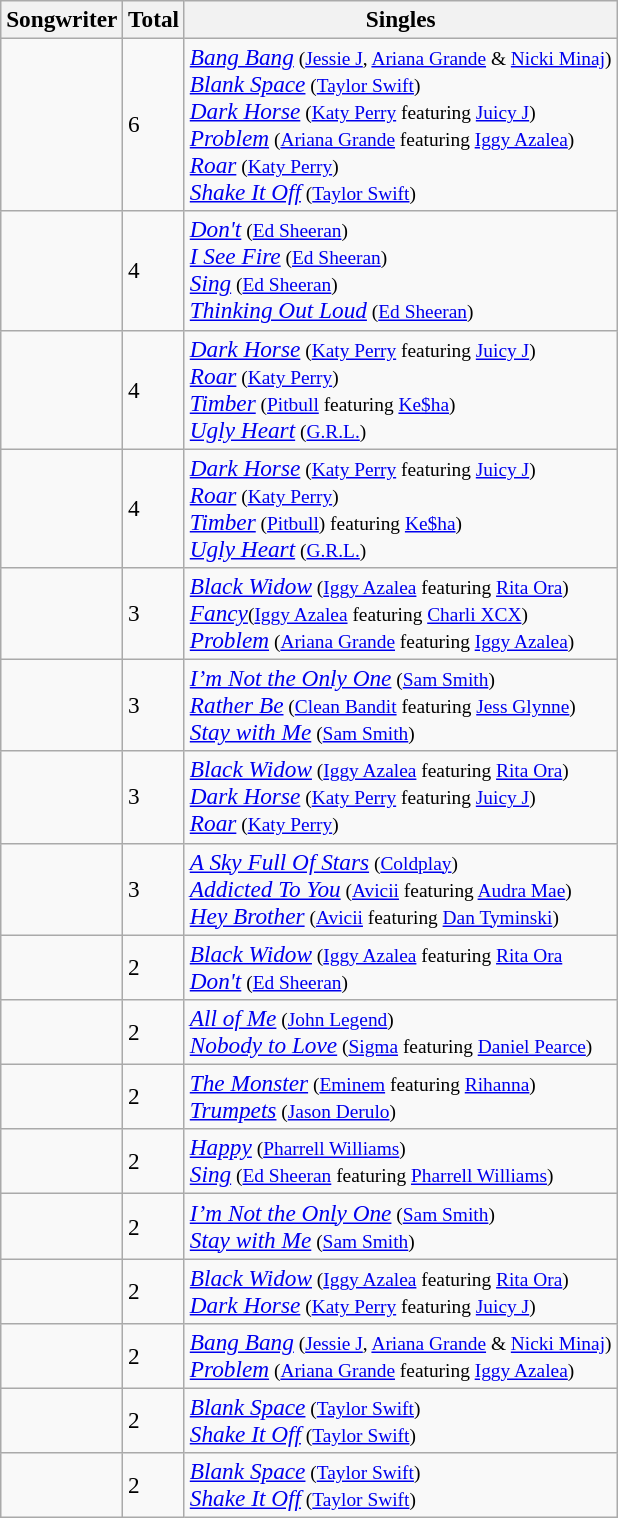<table class="wikitable sortable" style="font-size:97%;">
<tr>
<th>Songwriter</th>
<th>Total</th>
<th>Singles</th>
</tr>
<tr>
<td></td>
<td>6</td>
<td><em><a href='#'>Bang Bang</a></em><small> (<a href='#'>Jessie J</a>, <a href='#'>Ariana Grande</a> & <a href='#'>Nicki Minaj</a>)</small><br><em><a href='#'>Blank Space</a></em><small> (<a href='#'>Taylor Swift</a>)</small><br><em><a href='#'>Dark Horse</a></em><small> (<a href='#'>Katy Perry</a> featuring <a href='#'>Juicy J</a>)</small><br><em><a href='#'>Problem</a></em><small> (<a href='#'>Ariana Grande</a> featuring <a href='#'>Iggy Azalea</a>)</small><br><em><a href='#'>Roar</a></em><small> (<a href='#'>Katy Perry</a>)</small><br><em><a href='#'>Shake It Off</a></em><small> (<a href='#'>Taylor Swift</a>)</small><br></td>
</tr>
<tr>
<td></td>
<td>4</td>
<td><em><a href='#'>Don't</a></em><small> (<a href='#'>Ed Sheeran</a>)</small><br><em><a href='#'>I See Fire</a></em><small> (<a href='#'>Ed Sheeran</a>)</small><br><em><a href='#'>Sing</a></em><small> (<a href='#'>Ed Sheeran</a>)</small><br><em><a href='#'>Thinking Out Loud</a></em><small> (<a href='#'>Ed Sheeran</a>)</small><br></td>
</tr>
<tr>
<td></td>
<td>4</td>
<td><em><a href='#'>Dark Horse</a></em><small> (<a href='#'>Katy Perry</a> featuring <a href='#'>Juicy J</a>)</small><br><em><a href='#'>Roar</a></em><small> (<a href='#'>Katy Perry</a>)</small><br><em><a href='#'>Timber</a></em><small> (<a href='#'>Pitbull</a> featuring <a href='#'>Ke$ha</a>)</small><br><em><a href='#'>Ugly Heart</a></em><small> (<a href='#'>G.R.L.</a>)</small><br></td>
</tr>
<tr>
<td></td>
<td>4</td>
<td><em><a href='#'>Dark Horse</a></em><small> (<a href='#'>Katy Perry</a> featuring <a href='#'>Juicy J</a>)</small><br><em><a href='#'>Roar</a></em><small> (<a href='#'>Katy Perry</a>)</small><br><em><a href='#'>Timber</a></em><small> (<a href='#'>Pitbull</a>) featuring <a href='#'>Ke$ha</a>)</small><br><em><a href='#'>Ugly Heart</a></em><small> (<a href='#'>G.R.L.</a>)</small><br></td>
</tr>
<tr>
<td></td>
<td>3</td>
<td><em><a href='#'>Black Widow</a></em><small> (<a href='#'>Iggy Azalea</a> featuring <a href='#'>Rita Ora</a>)</small><br><em><a href='#'>Fancy</a></em><small>(<a href='#'>Iggy Azalea</a> featuring <a href='#'>Charli XCX</a>)</small><br><em><a href='#'>Problem</a></em><small> (<a href='#'>Ariana Grande</a> featuring <a href='#'>Iggy Azalea</a>)</small><br></td>
</tr>
<tr>
<td></td>
<td>3</td>
<td><em><a href='#'>I’m Not the Only One</a></em><small> (<a href='#'>Sam Smith</a>)</small><br><em><a href='#'>Rather Be</a></em><small> (<a href='#'>Clean Bandit</a> featuring <a href='#'>Jess Glynne</a>)</small><br><em><a href='#'>Stay with Me</a></em><small> (<a href='#'>Sam Smith</a>)</small><br></td>
</tr>
<tr>
<td></td>
<td>3</td>
<td><em><a href='#'>Black Widow</a></em><small> (<a href='#'>Iggy Azalea</a> featuring <a href='#'>Rita Ora</a>)</small><br><em><a href='#'>Dark Horse</a></em><small> (<a href='#'>Katy Perry</a> featuring <a href='#'>Juicy J</a>)</small><br><em><a href='#'>Roar</a></em><small> (<a href='#'>Katy Perry</a>)</small><br></td>
</tr>
<tr>
<td></td>
<td>3</td>
<td><em><a href='#'>A Sky Full Of Stars</a></em><small> (<a href='#'>Coldplay</a>)</small><br><em><a href='#'>Addicted To You</a></em><small> (<a href='#'>Avicii</a> featuring <a href='#'>Audra Mae</a>)</small><br><em><a href='#'>Hey Brother</a></em><small> (<a href='#'>Avicii</a> featuring <a href='#'>Dan Tyminski</a>)</small><br></td>
</tr>
<tr>
<td></td>
<td>2</td>
<td><em><a href='#'>Black Widow</a></em><small> (<a href='#'>Iggy Azalea</a> featuring <a href='#'>Rita Ora</a></small><br><em><a href='#'>Don't</a></em><small> (<a href='#'>Ed Sheeran</a>)</small><br></td>
</tr>
<tr>
<td></td>
<td>2</td>
<td><em><a href='#'>All of Me</a></em><small> (<a href='#'>John Legend</a>)</small><br><em><a href='#'>Nobody to Love</a></em><small> (<a href='#'>Sigma</a> featuring <a href='#'>Daniel Pearce</a>)</small><br></td>
</tr>
<tr>
<td></td>
<td>2</td>
<td><em><a href='#'>The Monster</a></em><small> (<a href='#'>Eminem</a> featuring <a href='#'>Rihanna</a>)</small><br><em><a href='#'>Trumpets</a></em><small> (<a href='#'>Jason Derulo</a>)</small><br></td>
</tr>
<tr>
<td></td>
<td>2</td>
<td><em><a href='#'>Happy</a></em><small> (<a href='#'>Pharrell Williams</a>)</small><br><em><a href='#'>Sing</a></em><small> (<a href='#'>Ed Sheeran</a> featuring <a href='#'>Pharrell Williams</a>)</small><br></td>
</tr>
<tr>
<td></td>
<td>2</td>
<td><em><a href='#'>I’m Not the Only One</a></em><small> (<a href='#'>Sam Smith</a>)</small><br><em><a href='#'>Stay with Me</a></em><small> (<a href='#'>Sam Smith</a>)</small><br></td>
</tr>
<tr>
<td></td>
<td>2</td>
<td><em><a href='#'>Black Widow</a></em><small> (<a href='#'>Iggy Azalea</a> featuring <a href='#'>Rita Ora</a>)</small><br><em><a href='#'>Dark Horse</a></em><small> (<a href='#'>Katy Perry</a> featuring <a href='#'>Juicy J</a>)</small><br></td>
</tr>
<tr>
<td></td>
<td>2</td>
<td><em><a href='#'>Bang Bang</a></em><small> (<a href='#'>Jessie J</a>, <a href='#'>Ariana Grande</a> & <a href='#'>Nicki Minaj</a>)</small><br><em><a href='#'>Problem</a></em><small> (<a href='#'>Ariana Grande</a> featuring <a href='#'>Iggy Azalea</a>)</small><br></td>
</tr>
<tr>
<td></td>
<td>2</td>
<td><em><a href='#'>Blank Space</a></em><small> (<a href='#'>Taylor Swift</a>)</small><br><em><a href='#'>Shake It Off</a></em><small> (<a href='#'>Taylor Swift</a>)</small><br></td>
</tr>
<tr>
<td></td>
<td>2</td>
<td><em><a href='#'>Blank Space</a></em><small> (<a href='#'>Taylor Swift</a>)</small><br><em><a href='#'>Shake It Off</a></em><small> (<a href='#'>Taylor Swift</a>)</small><br></td>
</tr>
</table>
